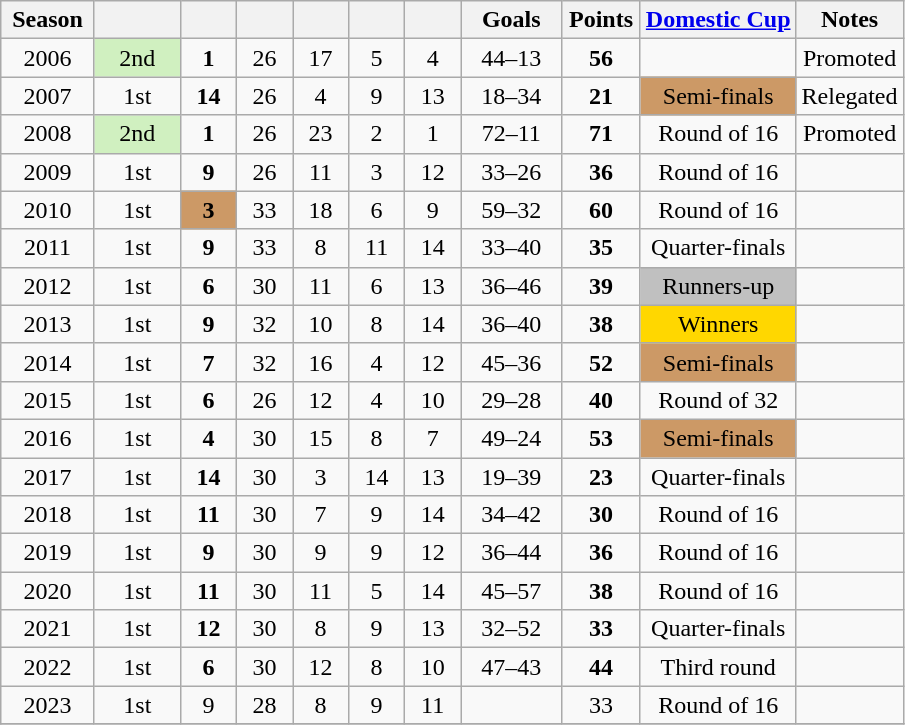<table class="wikitable" style="text-align: center;">
<tr>
<th width=55>Season</th>
<th width=50></th>
<th width=30></th>
<th width=30></th>
<th width=30></th>
<th width=30></th>
<th width=30></th>
<th width=60>Goals</th>
<th width=45>Points</th>
<th><a href='#'>Domestic Cup</a></th>
<th>Notes</th>
</tr>
<tr>
<td>2006</td>
<td style="background:#D0F0C0">2nd</td>
<td><strong>1</strong></td>
<td>26</td>
<td>17</td>
<td>5</td>
<td>4</td>
<td>44–13</td>
<td><strong>56</strong></td>
<td></td>
<td>Promoted</td>
</tr>
<tr>
<td>2007</td>
<td>1st</td>
<td><strong>14</strong></td>
<td>26</td>
<td>4</td>
<td>9</td>
<td>13</td>
<td>18–34</td>
<td><strong>21</strong></td>
<td style="background:#cc9966">Semi-finals</td>
<td>Relegated</td>
</tr>
<tr>
<td>2008</td>
<td style="background:#D0F0C0">2nd</td>
<td><strong>1</strong></td>
<td>26</td>
<td>23</td>
<td>2</td>
<td>1</td>
<td>72–11</td>
<td><strong>71</strong></td>
<td>Round of 16</td>
<td>Promoted</td>
</tr>
<tr>
<td>2009</td>
<td>1st</td>
<td><strong>9</strong></td>
<td>26</td>
<td>11</td>
<td>3</td>
<td>12</td>
<td>33–26</td>
<td><strong>36</strong></td>
<td>Round of 16</td>
<td></td>
</tr>
<tr>
<td>2010</td>
<td>1st</td>
<td style="background:#cc9966"><strong>3</strong></td>
<td>33</td>
<td>18</td>
<td>6</td>
<td>9</td>
<td>59–32</td>
<td><strong>60</strong></td>
<td>Round of 16</td>
<td></td>
</tr>
<tr>
<td>2011</td>
<td>1st</td>
<td><strong>9</strong></td>
<td>33</td>
<td>8</td>
<td>11</td>
<td>14</td>
<td>33–40</td>
<td><strong>35</strong></td>
<td>Quarter-finals</td>
<td></td>
</tr>
<tr>
<td>2012</td>
<td>1st</td>
<td><strong>6</strong></td>
<td>30</td>
<td>11</td>
<td>6</td>
<td>13</td>
<td>36–46</td>
<td><strong>39</strong></td>
<td style="background:silver">Runners-up</td>
<td></td>
</tr>
<tr>
<td>2013</td>
<td>1st</td>
<td><strong>9</strong></td>
<td>32</td>
<td>10</td>
<td>8</td>
<td>14</td>
<td>36–40</td>
<td><strong>38</strong></td>
<td style="background:gold">Winners</td>
<td></td>
</tr>
<tr>
<td>2014</td>
<td>1st</td>
<td><strong>7</strong></td>
<td>32</td>
<td>16</td>
<td>4</td>
<td>12</td>
<td>45–36</td>
<td><strong>52</strong></td>
<td style="background:#cc9966">Semi-finals</td>
<td></td>
</tr>
<tr>
<td>2015</td>
<td>1st</td>
<td><strong>6</strong></td>
<td>26</td>
<td>12</td>
<td>4</td>
<td>10</td>
<td>29–28</td>
<td><strong>40</strong></td>
<td>Round of 32</td>
<td></td>
</tr>
<tr>
<td>2016</td>
<td>1st</td>
<td><strong>4</strong></td>
<td>30</td>
<td>15</td>
<td>8</td>
<td>7</td>
<td>49–24</td>
<td><strong>53</strong></td>
<td style="background:#cc9966">Semi-finals</td>
<td></td>
</tr>
<tr>
<td>2017</td>
<td>1st</td>
<td><strong>14</strong></td>
<td>30</td>
<td>3</td>
<td>14</td>
<td>13</td>
<td>19–39</td>
<td><strong>23</strong></td>
<td>Quarter-finals</td>
<td></td>
</tr>
<tr>
<td>2018</td>
<td>1st</td>
<td><strong>11</strong></td>
<td>30</td>
<td>7</td>
<td>9</td>
<td>14</td>
<td>34–42</td>
<td><strong>30</strong></td>
<td>Round of 16</td>
<td></td>
</tr>
<tr>
<td>2019</td>
<td>1st</td>
<td><strong>9</strong></td>
<td>30</td>
<td>9</td>
<td>9</td>
<td>12</td>
<td>36–44</td>
<td><strong>36</strong></td>
<td>Round of 16</td>
<td></td>
</tr>
<tr>
<td>2020</td>
<td>1st</td>
<td><strong>11</strong></td>
<td>30</td>
<td>11</td>
<td>5</td>
<td>14</td>
<td>45–57</td>
<td><strong>38</strong></td>
<td>Round of 16</td>
<td></td>
</tr>
<tr>
<td>2021</td>
<td>1st</td>
<td><strong>12</strong></td>
<td>30</td>
<td>8</td>
<td>9</td>
<td>13</td>
<td>32–52</td>
<td><strong>33</strong></td>
<td>Quarter-finals</td>
<td></td>
</tr>
<tr>
<td>2022</td>
<td>1st</td>
<td><strong>6</strong></td>
<td>30</td>
<td>12</td>
<td>8</td>
<td>10</td>
<td>47–43</td>
<td><strong>44</strong></td>
<td>Third round</td>
<td></td>
</tr>
<tr>
<td>2023</td>
<td>1st</td>
<td>9</td>
<td>28</td>
<td>8</td>
<td>9</td>
<td>11</td>
<td></td>
<td>33</td>
<td>Round of 16</td>
<td></td>
</tr>
<tr>
</tr>
</table>
